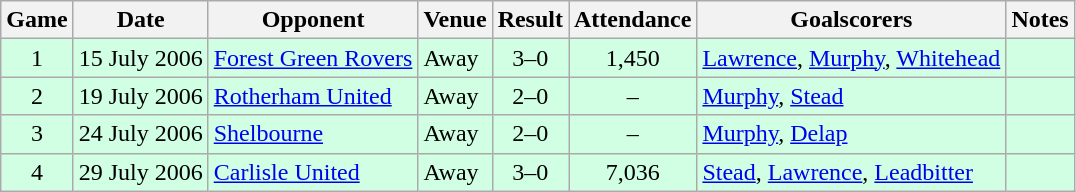<table class="wikitable">
<tr>
<th>Game</th>
<th>Date</th>
<th>Opponent</th>
<th>Venue</th>
<th>Result</th>
<th>Attendance</th>
<th>Goalscorers</th>
<th>Notes</th>
</tr>
<tr bgcolor="#d0ffe3">
<td align="center">1</td>
<td>15 July 2006</td>
<td><a href='#'>Forest Green Rovers</a></td>
<td>Away</td>
<td align="center">3–0</td>
<td align="center">1,450</td>
<td><a href='#'>Lawrence</a>, <a href='#'>Murphy</a>, <a href='#'>Whitehead</a></td>
<td></td>
</tr>
<tr bgcolor="#d0ffe3">
<td align="center">2</td>
<td>19 July 2006</td>
<td><a href='#'>Rotherham United</a></td>
<td>Away</td>
<td align="center">2–0</td>
<td align="center">–</td>
<td><a href='#'>Murphy</a>, <a href='#'>Stead</a></td>
<td></td>
</tr>
<tr bgcolor="#d0ffe3">
<td align="center">3</td>
<td>24 July 2006</td>
<td><a href='#'>Shelbourne</a></td>
<td>Away</td>
<td align="center">2–0</td>
<td align="center">–</td>
<td><a href='#'>Murphy</a>, <a href='#'>Delap</a></td>
<td></td>
</tr>
<tr bgcolor="#d0ffe3">
<td align="center">4</td>
<td>29 July 2006</td>
<td><a href='#'>Carlisle United</a></td>
<td>Away</td>
<td align="center">3–0</td>
<td align="center">7,036</td>
<td><a href='#'>Stead</a>, <a href='#'>Lawrence</a>, <a href='#'>Leadbitter</a></td>
<td></td>
</tr>
</table>
